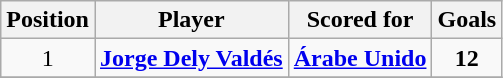<table class="wikitable" style="text-align: center;">
<tr>
<th>Position</th>
<th>Player</th>
<th>Scored for</th>
<th>Goals</th>
</tr>
<tr>
<td>1</td>
<td align="left"> <strong><a href='#'>Jorge Dely Valdés</a></strong></td>
<td align="left"><strong><a href='#'>Árabe Unido</a></strong></td>
<td><strong>12</strong></td>
</tr>
<tr>
</tr>
</table>
